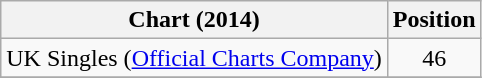<table class="wikitable sortable plainrowheaders" style="text-align:center;">
<tr>
<th scope="col">Chart (2014)</th>
<th scope="col">Position</th>
</tr>
<tr>
<td>UK Singles (<a href='#'>Official Charts Company</a>)</td>
<td style="text-align:center;">46</td>
</tr>
<tr>
</tr>
</table>
